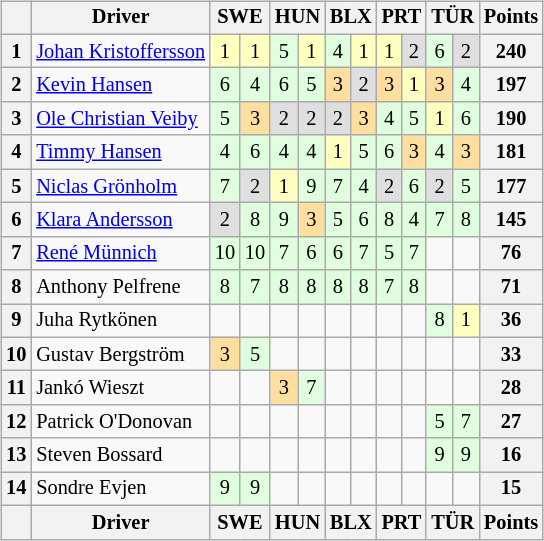<table>
<tr>
<td><br><table class="wikitable" style="font-size:85%; text-align:center;">
<tr>
<th></th>
<th>Driver</th>
<th colspan="2">SWE<br></th>
<th colspan="2">HUN<br></th>
<th colspan="2">BLX<br></th>
<th colspan="2">PRT<br></th>
<th colspan="2">TÜR<br></th>
<th>Points</th>
</tr>
<tr>
<th>1</th>
<td align="left"> <a href='#'>Johan Kristoffersson</a></td>
<td style="background:#ffffbf;">1</td>
<td style="background:#ffffbf;">1</td>
<td style="background:#dfffdf;">5</td>
<td style="background:#ffffbf;">1</td>
<td style="background:#dfffdf;">4</td>
<td style="background:#ffffbf;">1</td>
<td style="background:#ffffbf;">1</td>
<td style="background:#dfdfdf;">2</td>
<td style="background:#dfffdf;">6</td>
<td style="background:#dfdfdf;">2</td>
<th>240</th>
</tr>
<tr>
<th>2</th>
<td align="left"> <a href='#'>Kevin Hansen</a></td>
<td style="background:#dfffdf;">6</td>
<td style="background:#dfffdf;">4</td>
<td style="background:#dfffdf;">6</td>
<td style="background:#dfffdf;">5</td>
<td style="background:#ffdf9f;">3</td>
<td style="background:#dfdfdf;">2</td>
<td style="background:#ffdf9f;">3</td>
<td style="background:#ffffbf;">1</td>
<td style="background:#ffdf9f;">3</td>
<td style="background:#dfffdf;">4</td>
<th>197</th>
</tr>
<tr>
<th>3</th>
<td align="left"> <a href='#'>Ole Christian Veiby</a></td>
<td style="background:#dfffdf;">5</td>
<td style="background:#ffdf9f;">3</td>
<td style="background:#dfdfdf;">2</td>
<td style="background:#dfdfdf;">2</td>
<td style="background:#dfdfdf;">2</td>
<td style="background:#ffdf9f;">3</td>
<td style="background:#dfffdf;">4</td>
<td style="background:#dfffdf;">5</td>
<td style="background:#ffffbf;">1</td>
<td style="background:#dfffdf;">6</td>
<th>190</th>
</tr>
<tr>
<th>4</th>
<td align="left"> <a href='#'>Timmy Hansen</a></td>
<td style="background:#dfffdf;">4</td>
<td style="background:#dfffdf;">6</td>
<td style="background:#dfffdf;">4</td>
<td style="background:#dfffdf;">4</td>
<td style="background:#ffffbf;">1</td>
<td style="background:#dfffdf;">5</td>
<td style="background:#dfffdf;">6</td>
<td style="background:#ffdf9f;">3</td>
<td style="background:#dfffdf;">4</td>
<td style="background:#ffdf9f;">3</td>
<th>181</th>
</tr>
<tr>
<th>5</th>
<td align="left"> <a href='#'>Niclas Grönholm</a></td>
<td style="background:#dfffdf;">7</td>
<td style="background:#dfdfdf;">2</td>
<td style="background:#ffffbf;">1</td>
<td style="background:#dfffdf;">9</td>
<td style="background:#dfffdf;">7</td>
<td style="background:#dfffdf;">4</td>
<td style="background:#dfdfdf;">2</td>
<td style="background:#dfffdf;">6</td>
<td style="background:#dfdfdf;">2</td>
<td style="background:#dfffdf;">5</td>
<th>177</th>
</tr>
<tr>
<th>6</th>
<td align="left"> <a href='#'>Klara Andersson</a></td>
<td style="background:#dfdfdf;">2</td>
<td style="background:#dfffdf;">8</td>
<td style="background:#dfffdf;">9</td>
<td style="background:#ffdf9f;">3</td>
<td style="background:#dfffdf;">5</td>
<td style="background:#dfffdf;">6</td>
<td style="background:#dfffdf;">8</td>
<td style="background:#dfffdf;">4</td>
<td style="background:#dfffdf;">7</td>
<td style="background:#dfffdf;">8</td>
<th>145</th>
</tr>
<tr>
<th>7</th>
<td align="left"> <a href='#'>René Münnich</a></td>
<td style="background:#dfffdf;">10</td>
<td style="background:#dfffdf;">10</td>
<td style="background:#dfffdf;">7</td>
<td style="background:#dfffdf;">6</td>
<td style="background:#dfffdf;">6</td>
<td style="background:#dfffdf;">7</td>
<td style="background:#dfffdf;">5</td>
<td style="background:#dfffdf;">7</td>
<td></td>
<td></td>
<th>76</th>
</tr>
<tr>
<th>8</th>
<td align="left"> Anthony Pelfrene</td>
<td style="background:#dfffdf;">8</td>
<td style="background:#dfffdf;">7</td>
<td style="background:#dfffdf;">8</td>
<td style="background:#dfffdf;">8</td>
<td style="background:#dfffdf;">8</td>
<td style="background:#dfffdf;">8</td>
<td style="background:#dfffdf;">7</td>
<td style="background:#dfffdf;">8</td>
<td></td>
<td></td>
<th>71</th>
</tr>
<tr>
<th>9</th>
<td align="left"> Juha Rytkönen</td>
<td></td>
<td></td>
<td></td>
<td></td>
<td></td>
<td></td>
<td></td>
<td></td>
<td style="background:#dfffdf;">8</td>
<td style="background:#ffffbf;">1</td>
<th>36</th>
</tr>
<tr>
<th>10</th>
<td align="left"> Gustav Bergström</td>
<td style="background:#ffdf9f;">3</td>
<td style="background:#dfffdf;">5</td>
<td></td>
<td></td>
<td></td>
<td></td>
<td></td>
<td></td>
<td></td>
<td></td>
<th>33</th>
</tr>
<tr>
<th>11</th>
<td align="left"> Jankó Wieszt</td>
<td></td>
<td></td>
<td style="background:#ffdf9f;">3</td>
<td style="background:#dfffdf;">7</td>
<td></td>
<td></td>
<td></td>
<td></td>
<td></td>
<td></td>
<th>28</th>
</tr>
<tr>
<th>12</th>
<td align="left"> Patrick O'Donovan</td>
<td></td>
<td></td>
<td></td>
<td></td>
<td></td>
<td></td>
<td></td>
<td></td>
<td style="background:#dfffdf;">5</td>
<td style="background:#dfffdf;">7</td>
<th>27</th>
</tr>
<tr>
<th>13</th>
<td align="left"> Steven Bossard</td>
<td></td>
<td></td>
<td></td>
<td></td>
<td></td>
<td></td>
<td></td>
<td></td>
<td style="background:#dfffdf;">9</td>
<td style="background:#dfffdf;">9</td>
<th>16</th>
</tr>
<tr>
<th>14</th>
<td align="left"> Sondre Evjen</td>
<td style="background:#dfffdf;">9</td>
<td style="background:#dfffdf;">9</td>
<td></td>
<td></td>
<td></td>
<td></td>
<td></td>
<td></td>
<td></td>
<td></td>
<th>15</th>
</tr>
<tr>
<th></th>
<th>Driver</th>
<th colspan="2">SWE<br></th>
<th colspan="2">HUN<br></th>
<th colspan="2">BLX<br></th>
<th colspan="2">PRT<br></th>
<th colspan="2">TÜR<br></th>
<th>Points</th>
</tr>
</table>
</td>
<td valign="top"><br></td>
</tr>
</table>
